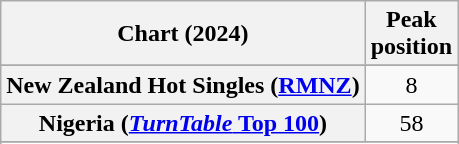<table class="wikitable sortable plainrowheaders" style="text-align:center">
<tr>
<th scope="col">Chart (2024)</th>
<th scope="col">Peak<br>position</th>
</tr>
<tr>
</tr>
<tr>
</tr>
<tr>
<th scope="row">New Zealand Hot Singles (<a href='#'>RMNZ</a>)</th>
<td>8</td>
</tr>
<tr>
<th scope="row">Nigeria (<a href='#'><em>TurnTable</em> Top 100</a>)</th>
<td>58</td>
</tr>
<tr>
</tr>
<tr>
</tr>
</table>
